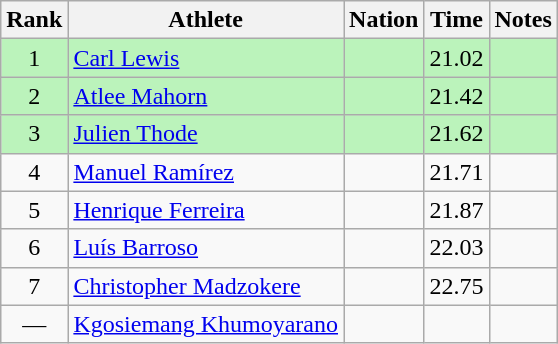<table class="wikitable sortable" style="text-align:center">
<tr>
<th>Rank</th>
<th>Athlete</th>
<th>Nation</th>
<th>Time</th>
<th>Notes</th>
</tr>
<tr style="background:#bbf3bb;">
<td>1</td>
<td align=left><a href='#'>Carl Lewis</a></td>
<td align=left></td>
<td>21.02</td>
<td></td>
</tr>
<tr style="background:#bbf3bb;">
<td>2</td>
<td align=left><a href='#'>Atlee Mahorn</a></td>
<td align=left></td>
<td>21.42</td>
<td></td>
</tr>
<tr style="background:#bbf3bb;">
<td>3</td>
<td align=left><a href='#'>Julien Thode</a></td>
<td align=left></td>
<td>21.62</td>
<td></td>
</tr>
<tr>
<td>4</td>
<td align=left><a href='#'>Manuel Ramírez</a></td>
<td align=left></td>
<td>21.71</td>
<td></td>
</tr>
<tr>
<td>5</td>
<td align=left><a href='#'>Henrique Ferreira</a></td>
<td align=left></td>
<td>21.87</td>
<td></td>
</tr>
<tr>
<td>6</td>
<td align=left><a href='#'>Luís Barroso</a></td>
<td align=left></td>
<td>22.03</td>
<td></td>
</tr>
<tr>
<td>7</td>
<td align=left><a href='#'>Christopher Madzokere</a></td>
<td align=left></td>
<td>22.75</td>
<td></td>
</tr>
<tr>
<td data-sort-value=8>—</td>
<td align=left><a href='#'>Kgosiemang Khumoyarano</a></td>
<td align=left></td>
<td data-sort-value=99.99></td>
<td></td>
</tr>
</table>
